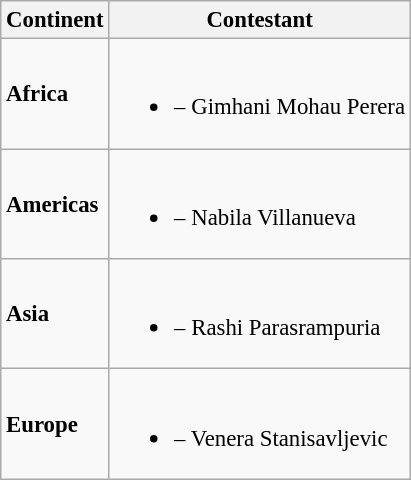<table class="wikitable sortable" style="font-size:95%;">
<tr>
<th>Continent</th>
<th>Contestant</th>
</tr>
<tr>
<td><strong>Africa</strong></td>
<td><br><ul><li><strong></strong> – Gimhani Mohau Perera</li></ul></td>
</tr>
<tr>
<td><strong>Americas</strong></td>
<td><br><ul><li><strong></strong> – Nabila Villanueva</li></ul></td>
</tr>
<tr>
<td><strong>Asia</strong></td>
<td><br><ul><li><strong></strong> – Rashi Parasrampuria</li></ul></td>
</tr>
<tr>
<td><strong>Europe</strong></td>
<td><br><ul><li><strong></strong> – Venera Stanisavljevic</li></ul></td>
</tr>
</table>
